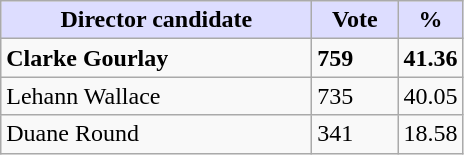<table class="wikitable">
<tr>
<th style="background:#ddf;" width="200px">Director candidate</th>
<th style="background:#ddf;" width="50px">Vote</th>
<th style="background:#ddf;" width="30px">%</th>
</tr>
<tr>
<td><strong>Clarke Gourlay</strong></td>
<td><strong>759</strong></td>
<td><strong>41.36</strong></td>
</tr>
<tr>
<td>Lehann Wallace</td>
<td>735</td>
<td>40.05</td>
</tr>
<tr>
<td>Duane Round</td>
<td>341</td>
<td>18.58</td>
</tr>
</table>
